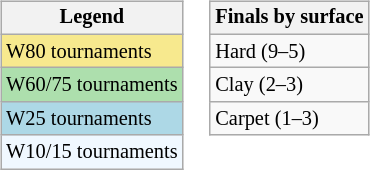<table>
<tr valign=top>
<td><br><table class=wikitable style="font-size:85%">
<tr>
<th>Legend</th>
</tr>
<tr style="background:#f7e98e;">
<td>W80 tournaments</td>
</tr>
<tr style="background:#addfad;">
<td>W60/75 tournaments</td>
</tr>
<tr style="background:lightblue;">
<td>W25 tournaments</td>
</tr>
<tr style="background:#f0f8ff;">
<td>W10/15 tournaments</td>
</tr>
</table>
</td>
<td><br><table class=wikitable style="font-size:85%">
<tr>
<th>Finals by surface</th>
</tr>
<tr>
<td>Hard (9–5)</td>
</tr>
<tr>
<td>Clay (2–3)</td>
</tr>
<tr>
<td>Carpet (1–3)</td>
</tr>
</table>
</td>
</tr>
</table>
